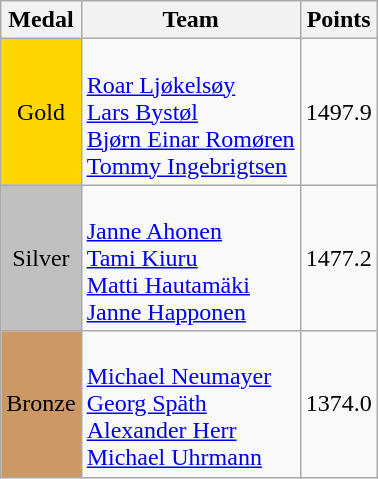<table class="wikitable">
<tr>
<th>Medal</th>
<th>Team</th>
<th>Points</th>
</tr>
<tr>
<td style="text-align:center;background-color:gold;">Gold</td>
<td><br><a href='#'>Roar Ljøkelsøy</a><br><a href='#'>Lars Bystøl</a><br><a href='#'>Bjørn Einar Romøren</a><br><a href='#'>Tommy Ingebrigtsen</a></td>
<td>1497.9</td>
</tr>
<tr>
<td style="text-align:center;background-color:silver;">Silver</td>
<td><br><a href='#'>Janne Ahonen</a><br><a href='#'>Tami Kiuru</a><br><a href='#'>Matti Hautamäki</a><br><a href='#'>Janne Happonen</a></td>
<td>1477.2</td>
</tr>
<tr>
<td style="text-align:center;background-color:#CC9966;">Bronze</td>
<td><br><a href='#'>Michael Neumayer</a><br><a href='#'>Georg Späth</a><br><a href='#'>Alexander Herr</a><br><a href='#'>Michael Uhrmann</a></td>
<td>1374.0</td>
</tr>
</table>
